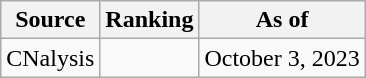<table class="wikitable" style="text-align:center">
<tr>
<th>Source</th>
<th>Ranking</th>
<th>As of</th>
</tr>
<tr>
<td align=left>CNalysis</td>
<td></td>
<td>October 3, 2023</td>
</tr>
</table>
